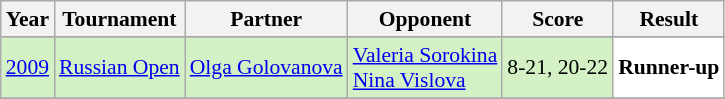<table class="sortable wikitable" style="font-size: 90%;">
<tr>
<th>Year</th>
<th>Tournament</th>
<th>Partner</th>
<th>Opponent</th>
<th>Score</th>
<th>Result</th>
</tr>
<tr>
</tr>
<tr style="background:#D4F1C5">
<td align="center"><a href='#'>2009</a></td>
<td align="left"><a href='#'>Russian Open</a></td>
<td align="left"> <a href='#'>Olga Golovanova</a></td>
<td align="left"> <a href='#'>Valeria Sorokina</a> <br>  <a href='#'>Nina Vislova</a></td>
<td align="left">8-21, 20-22</td>
<td style="text-align:left; background:white"> <strong>Runner-up</strong></td>
</tr>
<tr>
</tr>
</table>
